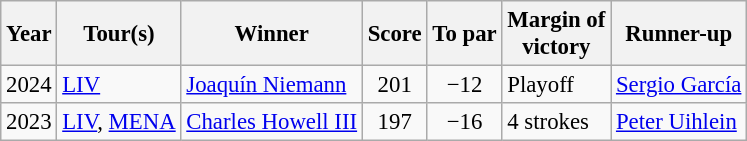<table class="wikitable" style="font-size:95%">
<tr>
<th>Year</th>
<th>Tour(s)</th>
<th>Winner</th>
<th>Score</th>
<th>To par</th>
<th>Margin of<br>victory</th>
<th>Runner-up</th>
</tr>
<tr>
<td>2024</td>
<td><a href='#'>LIV</a></td>
<td> <a href='#'>Joaquín Niemann</a></td>
<td align=center>201</td>
<td align=center>−12</td>
<td>Playoff</td>
<td> <a href='#'>Sergio García</a></td>
</tr>
<tr>
<td>2023</td>
<td><a href='#'>LIV</a>, <a href='#'>MENA</a></td>
<td> <a href='#'>Charles Howell III</a></td>
<td align=center>197</td>
<td align=center>−16</td>
<td>4 strokes</td>
<td> <a href='#'>Peter Uihlein</a></td>
</tr>
</table>
